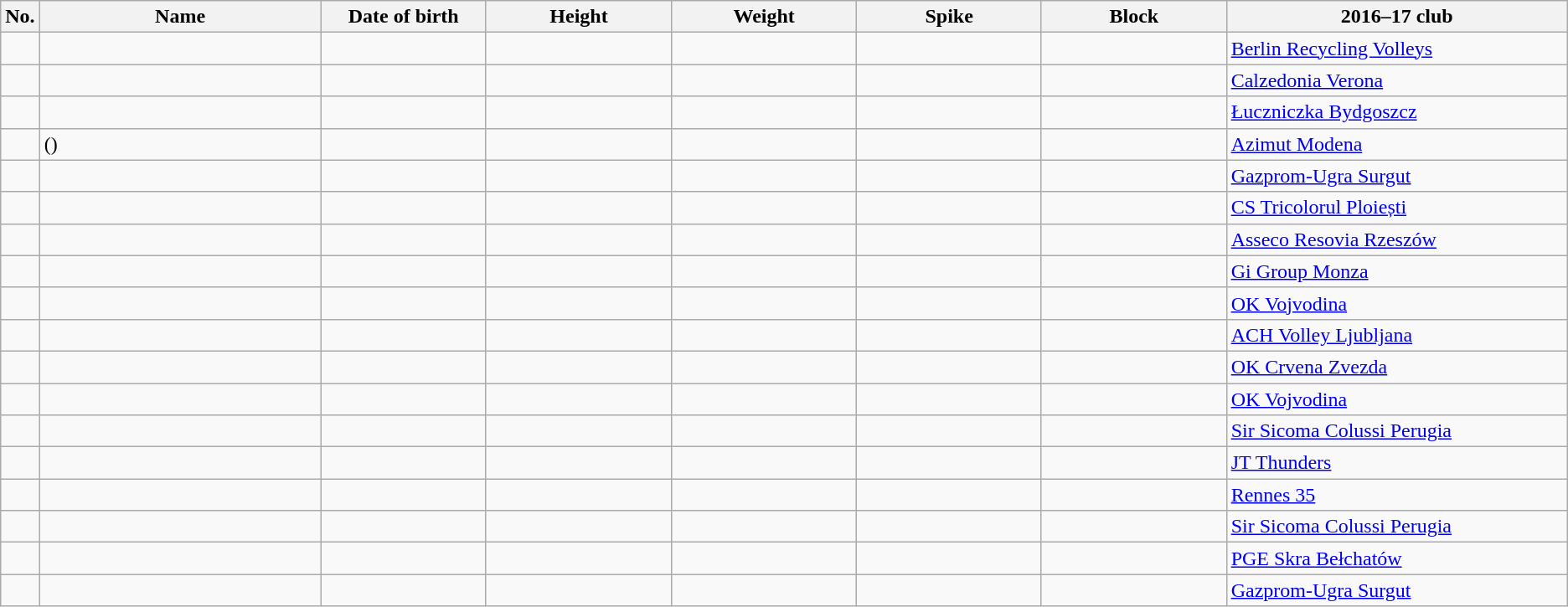<table class="wikitable sortable" style="font-size:100%; text-align:center;">
<tr>
<th>No.</th>
<th style="width:14em">Name</th>
<th style="width:8em">Date of birth</th>
<th style="width:9em">Height</th>
<th style="width:9em">Weight</th>
<th style="width:9em">Spike</th>
<th style="width:9em">Block</th>
<th style="width:17em">2016–17 club</th>
</tr>
<tr>
<td></td>
<td align=left></td>
<td align=right></td>
<td></td>
<td></td>
<td></td>
<td></td>
<td align=left> <a href='#'>Berlin Recycling Volleys</a></td>
</tr>
<tr>
<td></td>
<td align=left></td>
<td align=right></td>
<td></td>
<td></td>
<td></td>
<td></td>
<td align=left> <a href='#'>Calzedonia Verona</a></td>
</tr>
<tr>
<td></td>
<td align=left></td>
<td align=right></td>
<td></td>
<td></td>
<td></td>
<td></td>
<td align=left> <a href='#'>Łuczniczka Bydgoszcz</a></td>
</tr>
<tr>
<td></td>
<td align=left> ()</td>
<td align=right></td>
<td></td>
<td></td>
<td></td>
<td></td>
<td align=left> <a href='#'>Azimut Modena</a></td>
</tr>
<tr>
<td></td>
<td align=left></td>
<td align=right></td>
<td></td>
<td></td>
<td></td>
<td></td>
<td align=left> <a href='#'>Gazprom-Ugra Surgut</a></td>
</tr>
<tr>
<td></td>
<td align=left></td>
<td align=right></td>
<td></td>
<td></td>
<td></td>
<td></td>
<td align=left> <a href='#'>CS Tricolorul Ploiești</a></td>
</tr>
<tr>
<td></td>
<td align=left></td>
<td align=right></td>
<td></td>
<td></td>
<td></td>
<td></td>
<td align=left> <a href='#'>Asseco Resovia Rzeszów</a></td>
</tr>
<tr>
<td></td>
<td align=left></td>
<td align=right></td>
<td></td>
<td></td>
<td></td>
<td></td>
<td align=left> <a href='#'>Gi Group Monza</a></td>
</tr>
<tr>
<td></td>
<td align=left></td>
<td align=right></td>
<td></td>
<td></td>
<td></td>
<td></td>
<td align=left> <a href='#'>OK Vojvodina</a></td>
</tr>
<tr>
<td></td>
<td align=left></td>
<td align=right></td>
<td></td>
<td></td>
<td></td>
<td></td>
<td align=left> <a href='#'>ACH Volley Ljubljana</a></td>
</tr>
<tr>
<td></td>
<td align=left></td>
<td align=right></td>
<td></td>
<td></td>
<td></td>
<td></td>
<td align=left> <a href='#'>OK Crvena Zvezda</a></td>
</tr>
<tr>
<td></td>
<td align=left></td>
<td align=right></td>
<td></td>
<td></td>
<td></td>
<td></td>
<td align=left> <a href='#'>OK Vojvodina</a></td>
</tr>
<tr>
<td></td>
<td align=left></td>
<td align=right></td>
<td></td>
<td></td>
<td></td>
<td></td>
<td align=left> <a href='#'>Sir Sicoma Colussi Perugia</a></td>
</tr>
<tr>
<td></td>
<td align=left></td>
<td align=right></td>
<td></td>
<td></td>
<td></td>
<td></td>
<td align=left> <a href='#'>JT Thunders</a></td>
</tr>
<tr>
<td></td>
<td align=left></td>
<td align=right></td>
<td></td>
<td></td>
<td></td>
<td></td>
<td align=left> <a href='#'>Rennes 35</a></td>
</tr>
<tr>
<td></td>
<td align=left></td>
<td align=right></td>
<td></td>
<td></td>
<td></td>
<td></td>
<td align=left> <a href='#'>Sir Sicoma Colussi Perugia</a></td>
</tr>
<tr>
<td></td>
<td align=left></td>
<td align=right></td>
<td></td>
<td></td>
<td></td>
<td></td>
<td align=left> <a href='#'>PGE Skra Bełchatów</a></td>
</tr>
<tr>
<td></td>
<td align=left></td>
<td align=right></td>
<td></td>
<td></td>
<td></td>
<td></td>
<td align=left> <a href='#'>Gazprom-Ugra Surgut</a></td>
</tr>
</table>
